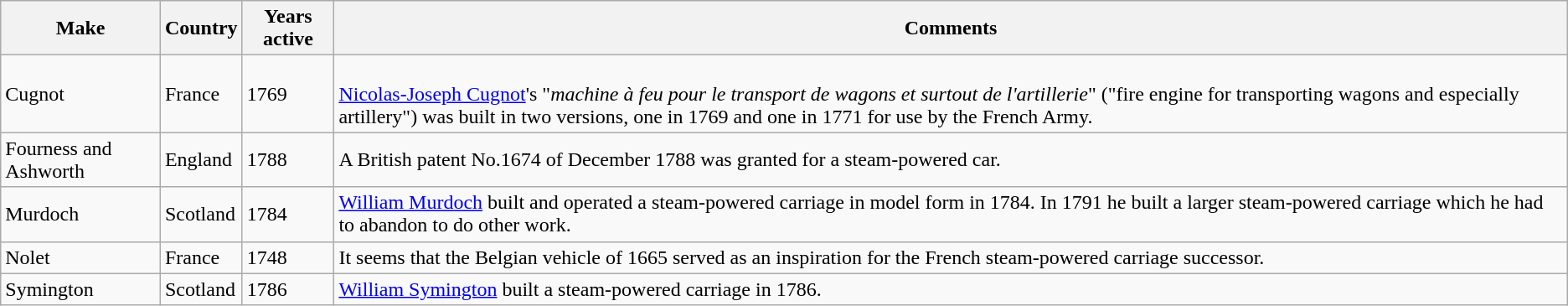<table class="wikitable sortable">
<tr>
<th>Make</th>
<th>Country</th>
<th>Years active</th>
<th class="unsortable">Comments</th>
</tr>
<tr>
<td>Cugnot</td>
<td>France</td>
<td>1769</td>
<td><br><a href='#'>Nicolas-Joseph Cugnot</a>'s "<em>machine à feu pour le transport de wagons et surtout de l'artillerie</em>" ("fire engine for transporting wagons and especially artillery") was built in two versions, one in 1769 and one in 1771 for use by the French Army.</td>
</tr>
<tr>
<td>Fourness and Ashworth</td>
<td>England</td>
<td>1788</td>
<td>A British patent No.1674 of December 1788 was granted for a steam-powered car.</td>
</tr>
<tr>
<td>Murdoch</td>
<td>Scotland</td>
<td>1784</td>
<td> <a href='#'>William Murdoch</a> built and operated a steam-powered carriage in model form in 1784. In 1791 he built a larger steam-powered carriage which he had to abandon to do other work.</td>
</tr>
<tr>
<td>Nolet</td>
<td>France</td>
<td>1748</td>
<td>It seems that the Belgian vehicle of 1665 served as an inspiration for the French steam-powered carriage successor.</td>
</tr>
<tr>
<td>Symington</td>
<td>Scotland</td>
<td>1786</td>
<td><a href='#'>William Symington</a> built a steam-powered carriage in 1786.</td>
</tr>
</table>
